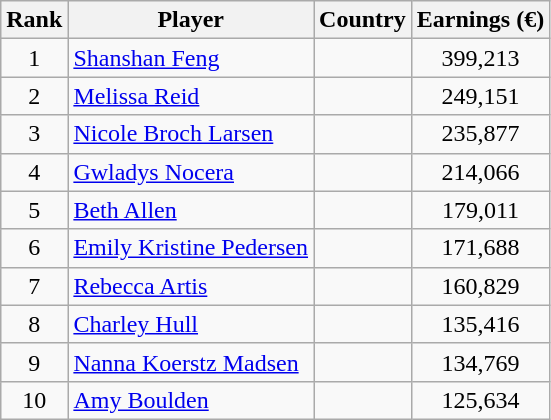<table class="wikitable">
<tr>
<th>Rank</th>
<th>Player</th>
<th>Country</th>
<th>Earnings (€)</th>
</tr>
<tr>
<td align=center>1</td>
<td><a href='#'>Shanshan Feng</a></td>
<td></td>
<td align=center>399,213</td>
</tr>
<tr>
<td align=center>2</td>
<td><a href='#'>Melissa Reid</a></td>
<td></td>
<td align=center>249,151</td>
</tr>
<tr>
<td align=center>3</td>
<td><a href='#'>Nicole Broch Larsen</a></td>
<td></td>
<td align=center>235,877</td>
</tr>
<tr>
<td align=center>4</td>
<td><a href='#'>Gwladys Nocera</a></td>
<td></td>
<td align=center>214,066</td>
</tr>
<tr>
<td align=center>5</td>
<td><a href='#'>Beth Allen</a></td>
<td></td>
<td align=center>179,011</td>
</tr>
<tr>
<td align=center>6</td>
<td><a href='#'>Emily Kristine Pedersen</a></td>
<td></td>
<td align=center>171,688</td>
</tr>
<tr>
<td align=center>7</td>
<td><a href='#'>Rebecca Artis</a></td>
<td></td>
<td align=center>160,829</td>
</tr>
<tr>
<td align=center>8</td>
<td><a href='#'>Charley Hull</a></td>
<td></td>
<td align=center>135,416</td>
</tr>
<tr>
<td align=center>9</td>
<td><a href='#'>Nanna Koerstz Madsen</a></td>
<td></td>
<td align=center>134,769</td>
</tr>
<tr>
<td align=center>10</td>
<td><a href='#'>Amy Boulden</a></td>
<td></td>
<td align=center>125,634</td>
</tr>
</table>
